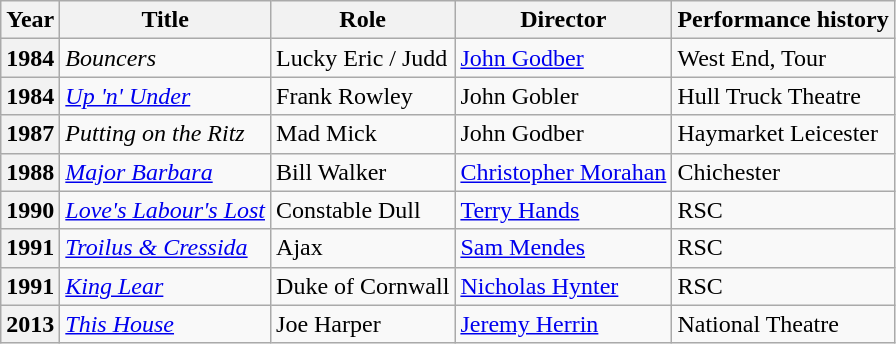<table class="wikitable plainrowheaders sortable">
<tr>
<th scope=col>Year</th>
<th scope=col>Title</th>
<th scope=col>Role</th>
<th scope=col>Director</th>
<th scope=col class=unsortable>Performance history</th>
</tr>
<tr>
<th scope=row>1984</th>
<td><em>Bouncers</em></td>
<td>Lucky Eric / Judd</td>
<td><a href='#'>John Godber</a></td>
<td>West End, Tour</td>
</tr>
<tr>
<th scope=row>1984</th>
<td><em><a href='#'>Up 'n' Under</a></em></td>
<td>Frank Rowley</td>
<td>John Gobler</td>
<td>Hull Truck Theatre</td>
</tr>
<tr>
<th scope=row>1987</th>
<td><em>Putting on the Ritz</em></td>
<td>Mad Mick</td>
<td>John Godber</td>
<td>Haymarket Leicester</td>
</tr>
<tr>
<th scope=row>1988</th>
<td><em><a href='#'>Major Barbara</a></em></td>
<td>Bill Walker</td>
<td><a href='#'>Christopher Morahan</a></td>
<td>Chichester</td>
</tr>
<tr>
<th scope=row>1990</th>
<td><em><a href='#'>Love's Labour's Lost</a></em></td>
<td>Constable Dull</td>
<td><a href='#'>Terry Hands</a></td>
<td>RSC</td>
</tr>
<tr>
<th scope=row>1991</th>
<td><em><a href='#'>Troilus & Cressida</a></em></td>
<td>Ajax</td>
<td><a href='#'>Sam Mendes</a></td>
<td>RSC</td>
</tr>
<tr>
<th scope=row>1991</th>
<td><em><a href='#'>King Lear</a></em></td>
<td>Duke of Cornwall</td>
<td><a href='#'>Nicholas Hynter</a></td>
<td>RSC</td>
</tr>
<tr>
<th scope=row>2013</th>
<td><em><a href='#'>This House</a></em></td>
<td>Joe Harper</td>
<td><a href='#'>Jeremy Herrin</a></td>
<td>National Theatre</td>
</tr>
</table>
